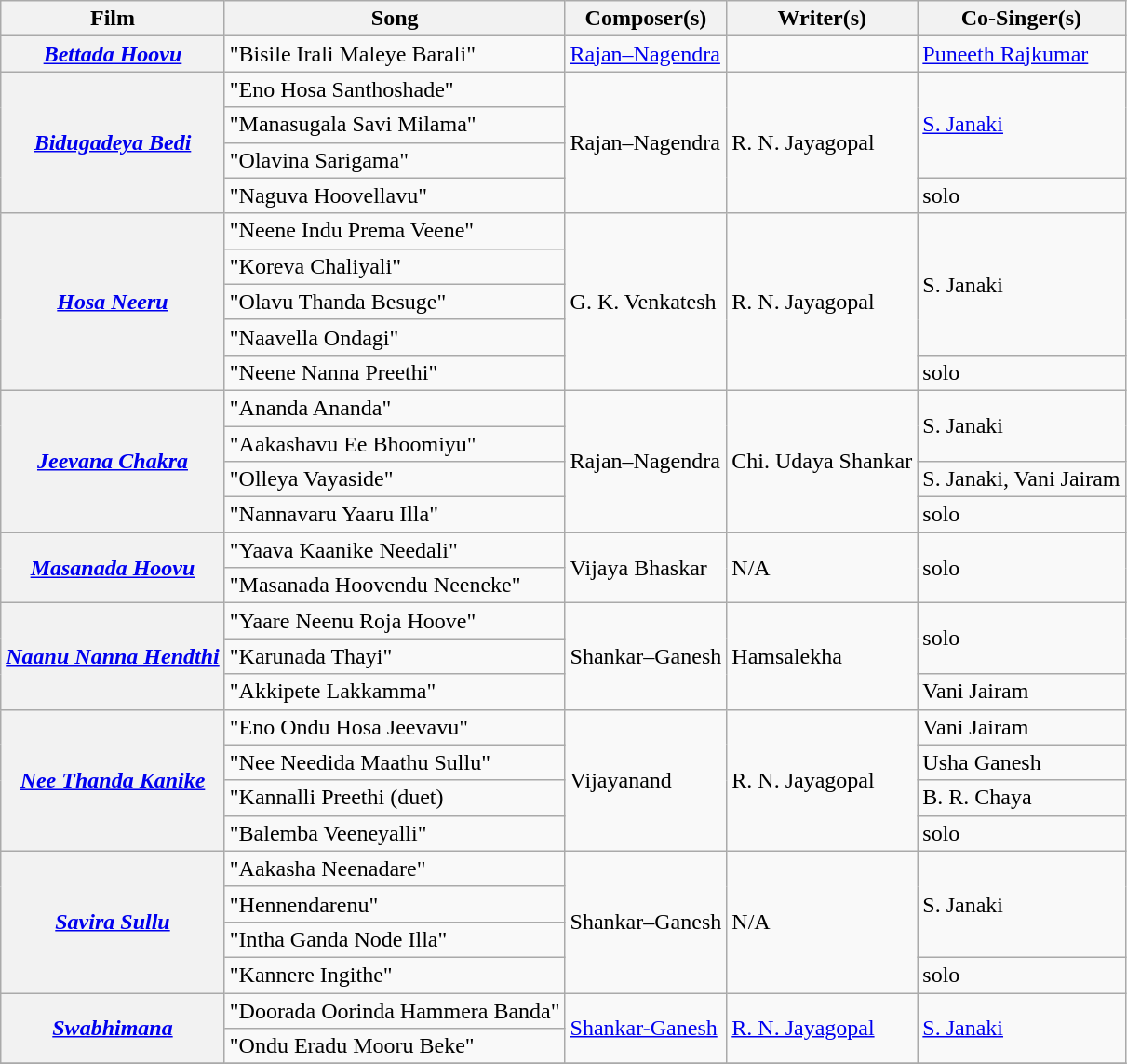<table class="wikitable">
<tr>
<th>Film</th>
<th>Song</th>
<th>Composer(s)</th>
<th>Writer(s)</th>
<th>Co-Singer(s)</th>
</tr>
<tr>
<th><em><a href='#'>Bettada Hoovu</a></em></th>
<td>"Bisile Irali Maleye Barali"</td>
<td><a href='#'>Rajan–Nagendra</a></td>
<td></td>
<td><a href='#'>Puneeth Rajkumar</a></td>
</tr>
<tr>
<th Rowspan=4><em><a href='#'>Bidugadeya Bedi</a></em></th>
<td>"Eno Hosa Santhoshade"</td>
<td rowspan=4>Rajan–Nagendra</td>
<td rowspan=4>R. N. Jayagopal</td>
<td rowspan=3><a href='#'>S. Janaki</a></td>
</tr>
<tr>
<td>"Manasugala Savi Milama"</td>
</tr>
<tr>
<td>"Olavina Sarigama"</td>
</tr>
<tr>
<td>"Naguva Hoovellavu"</td>
<td>solo</td>
</tr>
<tr>
<th Rowspan=5><em><a href='#'>Hosa Neeru</a></em></th>
<td>"Neene Indu Prema Veene"</td>
<td rowspan=5>G. K. Venkatesh</td>
<td Rowspan=5>R. N. Jayagopal</td>
<td rowspan=4>S. Janaki</td>
</tr>
<tr>
<td>"Koreva Chaliyali"</td>
</tr>
<tr>
<td>"Olavu Thanda Besuge"</td>
</tr>
<tr>
<td>"Naavella Ondagi"</td>
</tr>
<tr>
<td>"Neene Nanna Preethi"</td>
<td>solo</td>
</tr>
<tr>
<th Rowspan=4><em><a href='#'>Jeevana Chakra</a></em></th>
<td>"Ananda Ananda"</td>
<td rowspan=4>Rajan–Nagendra</td>
<td Rowspan=4>Chi. Udaya Shankar</td>
<td Rowspan=2>S. Janaki</td>
</tr>
<tr>
<td>"Aakashavu Ee Bhoomiyu"</td>
</tr>
<tr>
<td>"Olleya Vayaside"</td>
<td>S. Janaki, Vani Jairam</td>
</tr>
<tr>
<td>"Nannavaru Yaaru Illa"</td>
<td>solo</td>
</tr>
<tr>
<th Rowspan=2><em><a href='#'>Masanada Hoovu</a></em></th>
<td>"Yaava Kaanike Needali"</td>
<td rowspan=2>Vijaya Bhaskar</td>
<td Rowspan=2>N/A</td>
<td rowspan=2>solo</td>
</tr>
<tr>
<td>"Masanada Hoovendu Neeneke"</td>
</tr>
<tr>
<th Rowspan=3><em><a href='#'>Naanu Nanna Hendthi</a></em></th>
<td>"Yaare Neenu Roja Hoove"</td>
<td rowspan=3>Shankar–Ganesh</td>
<td rowspan=3>Hamsalekha</td>
<td rowspan=2>solo</td>
</tr>
<tr>
<td>"Karunada Thayi"</td>
</tr>
<tr>
<td>"Akkipete Lakkamma"</td>
<td>Vani Jairam</td>
</tr>
<tr>
<th Rowspan=4><em><a href='#'>Nee Thanda Kanike</a></em></th>
<td>"Eno Ondu Hosa Jeevavu"</td>
<td rowspan=4>Vijayanand</td>
<td rowspan=4>R. N. Jayagopal</td>
<td>Vani Jairam</td>
</tr>
<tr>
<td>"Nee Needida Maathu Sullu"</td>
<td>Usha Ganesh</td>
</tr>
<tr>
<td>"Kannalli Preethi (duet)</td>
<td>B. R. Chaya</td>
</tr>
<tr>
<td>"Balemba Veeneyalli"</td>
<td>solo</td>
</tr>
<tr>
<th Rowspan=4><em><a href='#'>Savira Sullu</a></em></th>
<td>"Aakasha Neenadare"</td>
<td rowspan=4>Shankar–Ganesh</td>
<td Rowspan=4>N/A</td>
<td rowspan=3>S. Janaki</td>
</tr>
<tr>
<td>"Hennendarenu"</td>
</tr>
<tr>
<td>"Intha Ganda Node Illa"</td>
</tr>
<tr>
<td>"Kannere Ingithe"</td>
<td>solo</td>
</tr>
<tr>
<th rowspan=2><em><a href='#'>Swabhimana</a></em></th>
<td>"Doorada Oorinda Hammera Banda"</td>
<td rowspan=2><a href='#'>Shankar-Ganesh</a></td>
<td rowspan=2><a href='#'>R. N. Jayagopal</a></td>
<td rowspan=2><a href='#'>S. Janaki</a></td>
</tr>
<tr>
<td>"Ondu Eradu Mooru Beke"</td>
</tr>
<tr>
</tr>
</table>
